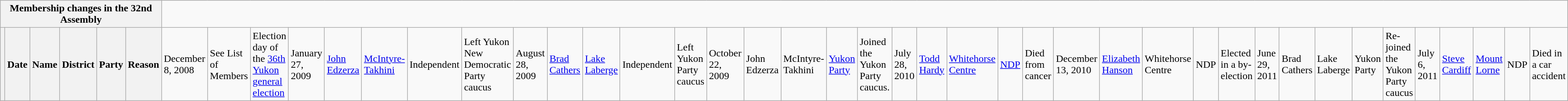<table class="wikitable">
<tr>
<th colspan=6>Membership changes in the 32nd Assembly</th>
</tr>
<tr>
<th></th>
<th>Date</th>
<th>Name</th>
<th>District</th>
<th>Party</th>
<th>Reason<br></th>
<td>December 8, 2008</td>
<td colspan=3>See List of Members</td>
<td>Election day of the <a href='#'>36th Yukon general election</a><br></td>
<td>January 27, 2009</td>
<td><a href='#'>John Edzerza</a></td>
<td><a href='#'>McIntyre-Takhini</a></td>
<td>Independent</td>
<td>Left Yukon New Democratic Party caucus<br></td>
<td>August 28, 2009</td>
<td><a href='#'>Brad Cathers</a></td>
<td><a href='#'>Lake Laberge</a></td>
<td>Independent</td>
<td>Left Yukon Party caucus<br></td>
<td>October 22, 2009</td>
<td>John Edzerza</td>
<td>McIntyre-Takhini</td>
<td><a href='#'>Yukon Party</a></td>
<td>Joined the Yukon Party caucus.<br></td>
<td>July 28, 2010</td>
<td><a href='#'>Todd Hardy</a></td>
<td><a href='#'>Whitehorse Centre</a></td>
<td><a href='#'>NDP</a></td>
<td>Died from cancer<br></td>
<td>December 13, 2010</td>
<td><a href='#'>Elizabeth Hanson</a></td>
<td>Whitehorse Centre</td>
<td>NDP</td>
<td>Elected in a by-election<br></td>
<td>June 29, 2011</td>
<td>Brad Cathers</td>
<td>Lake Laberge</td>
<td>Yukon Party</td>
<td>Re-joined the Yukon Party caucus<br></td>
<td>July 6, 2011</td>
<td><a href='#'>Steve Cardiff</a></td>
<td><a href='#'>Mount Lorne</a></td>
<td>NDP</td>
<td>Died in a car accident</td>
</tr>
</table>
